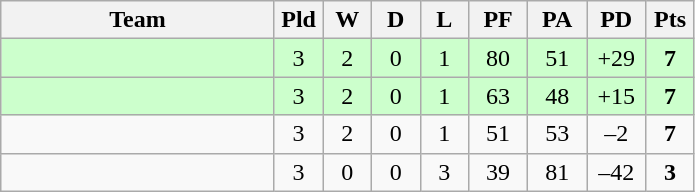<table class="wikitable" style="text-align:center;">
<tr>
<th width=175>Team</th>
<th width=25 abbr="Played">Pld</th>
<th width=25 abbr="Won">W</th>
<th width=25 abbr="Drawn">D</th>
<th width=25 abbr="Lost">L</th>
<th width=32 abbr="Points for">PF</th>
<th width=32 abbr="Points against">PA</th>
<th width=32 abbr="Points difference">PD</th>
<th width=25 abbr="Points">Pts</th>
</tr>
<tr bgcolor=ccffcc>
<td align=left></td>
<td>3</td>
<td>2</td>
<td>0</td>
<td>1</td>
<td>80</td>
<td>51</td>
<td>+29</td>
<td><strong>7</strong></td>
</tr>
<tr bgcolor=ccffcc>
<td align=left></td>
<td>3</td>
<td>2</td>
<td>0</td>
<td>1</td>
<td>63</td>
<td>48</td>
<td>+15</td>
<td><strong>7</strong></td>
</tr>
<tr>
<td align=left></td>
<td>3</td>
<td>2</td>
<td>0</td>
<td>1</td>
<td>51</td>
<td>53</td>
<td>–2</td>
<td><strong>7</strong></td>
</tr>
<tr>
<td align=left></td>
<td>3</td>
<td>0</td>
<td>0</td>
<td>3</td>
<td>39</td>
<td>81</td>
<td>–42</td>
<td><strong>3</strong></td>
</tr>
</table>
